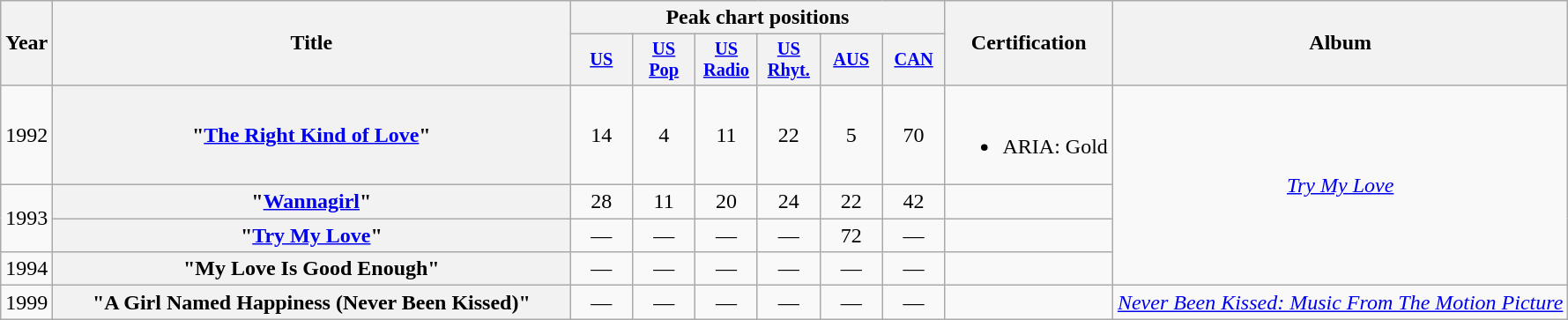<table class="wikitable plainrowheaders" style="text-align:center;">
<tr>
<th scope="col" rowspan="2">Year</th>
<th scope="col" rowspan="2" style="width:24em;">Title</th>
<th scope="col" colspan="6">Peak chart positions</th>
<th scope="col" rowspan="2">Certification</th>
<th scope="col" rowspan="2">Album</th>
</tr>
<tr>
<th style="width:3em;font-size:85%"><a href='#'>US</a><br></th>
<th style="width:3em;font-size:85%"><a href='#'>US Pop</a><br></th>
<th style="width:3em;font-size:85%"><a href='#'>US Radio</a><br></th>
<th style="width:3em;font-size:85%"><a href='#'>US Rhyt.</a><br></th>
<th style="width:3em;font-size:85%"><a href='#'>AUS</a><br></th>
<th style="width:3em;font-size:85%"><a href='#'>CAN</a><br></th>
</tr>
<tr>
<td>1992</td>
<th scope="row">"<a href='#'>The Right Kind of Love</a>"</th>
<td>14</td>
<td>4</td>
<td>11</td>
<td>22</td>
<td>5</td>
<td>70</td>
<td><br><ul><li>ARIA: Gold</li></ul></td>
<td rowspan="4"><em><a href='#'>Try My Love</a></em></td>
</tr>
<tr>
<td rowspan="2">1993</td>
<th scope="row">"<a href='#'>Wannagirl</a>"</th>
<td>28</td>
<td>11</td>
<td>20</td>
<td>24</td>
<td>22</td>
<td>42</td>
<td></td>
</tr>
<tr>
<th scope="row">"<a href='#'>Try My Love</a>"</th>
<td>—</td>
<td>—</td>
<td>—</td>
<td>—</td>
<td>72</td>
<td>—</td>
<td></td>
</tr>
<tr>
<td>1994</td>
<th scope="row">"My Love Is Good Enough"</th>
<td>—</td>
<td>—</td>
<td>—</td>
<td>—</td>
<td>—</td>
<td>—</td>
<td></td>
</tr>
<tr>
<td>1999</td>
<th scope="row">"A Girl Named Happiness (Never Been Kissed)"</th>
<td>—</td>
<td>—</td>
<td>—</td>
<td>—</td>
<td>—</td>
<td>—</td>
<td></td>
<td><em><a href='#'>Never Been Kissed: Music From The Motion Picture</a></em></td>
</tr>
</table>
